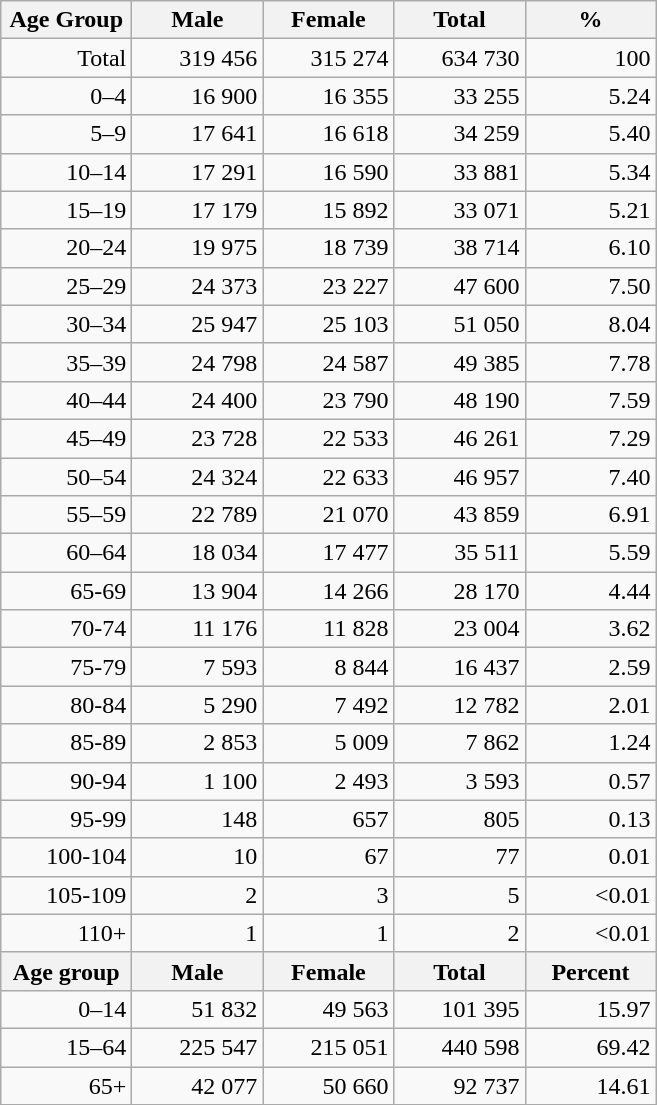<table class="wikitable">
<tr>
<th width="80pt">Age Group</th>
<th width="80pt">Male</th>
<th width="80pt">Female</th>
<th width="80pt">Total</th>
<th width="80pt">%</th>
</tr>
<tr>
<td align="right">Total</td>
<td align="right">319 456</td>
<td align="right">315 274</td>
<td align="right">634 730</td>
<td align="right">100</td>
</tr>
<tr>
<td align="right">0–4</td>
<td align="right">16 900</td>
<td align="right">16 355</td>
<td align="right">33 255</td>
<td align="right">5.24</td>
</tr>
<tr>
<td align="right">5–9</td>
<td align="right">17 641</td>
<td align="right">16 618</td>
<td align="right">34 259</td>
<td align="right">5.40</td>
</tr>
<tr>
<td align="right">10–14</td>
<td align="right">17 291</td>
<td align="right">16 590</td>
<td align="right">33 881</td>
<td align="right">5.34</td>
</tr>
<tr>
<td align="right">15–19</td>
<td align="right">17 179</td>
<td align="right">15 892</td>
<td align="right">33 071</td>
<td align="right">5.21</td>
</tr>
<tr>
<td align="right">20–24</td>
<td align="right">19 975</td>
<td align="right">18 739</td>
<td align="right">38 714</td>
<td align="right">6.10</td>
</tr>
<tr>
<td align="right">25–29</td>
<td align="right">24 373</td>
<td align="right">23 227</td>
<td align="right">47 600</td>
<td align="right">7.50</td>
</tr>
<tr>
<td align="right">30–34</td>
<td align="right">25 947</td>
<td align="right">25 103</td>
<td align="right">51 050</td>
<td align="right">8.04</td>
</tr>
<tr>
<td align="right">35–39</td>
<td align="right">24 798</td>
<td align="right">24 587</td>
<td align="right">49 385</td>
<td align="right">7.78</td>
</tr>
<tr>
<td align="right">40–44</td>
<td align="right">24 400</td>
<td align="right">23 790</td>
<td align="right">48 190</td>
<td align="right">7.59</td>
</tr>
<tr>
<td align="right">45–49</td>
<td align="right">23 728</td>
<td align="right">22 533</td>
<td align="right">46 261</td>
<td align="right">7.29</td>
</tr>
<tr>
<td align="right">50–54</td>
<td align="right">24 324</td>
<td align="right">22 633</td>
<td align="right">46 957</td>
<td align="right">7.40</td>
</tr>
<tr>
<td align="right">55–59</td>
<td align="right">22 789</td>
<td align="right">21 070</td>
<td align="right">43 859</td>
<td align="right">6.91</td>
</tr>
<tr>
<td align="right">60–64</td>
<td align="right">18 034</td>
<td align="right">17 477</td>
<td align="right">35 511</td>
<td align="right">5.59</td>
</tr>
<tr>
<td align="right">65-69</td>
<td align="right">13 904</td>
<td align="right">14 266</td>
<td align="right">28 170</td>
<td align="right">4.44</td>
</tr>
<tr>
<td align="right">70-74</td>
<td align="right">11 176</td>
<td align="right">11 828</td>
<td align="right">23 004</td>
<td align="right">3.62</td>
</tr>
<tr>
<td align="right">75-79</td>
<td align="right">7 593</td>
<td align="right">8 844</td>
<td align="right">16 437</td>
<td align="right">2.59</td>
</tr>
<tr>
<td align="right">80-84</td>
<td align="right">5 290</td>
<td align="right">7 492</td>
<td align="right">12 782</td>
<td align="right">2.01</td>
</tr>
<tr>
<td align="right">85-89</td>
<td align="right">2 853</td>
<td align="right">5 009</td>
<td align="right">7 862</td>
<td align="right">1.24</td>
</tr>
<tr>
<td align="right">90-94</td>
<td align="right">1 100</td>
<td align="right">2 493</td>
<td align="right">3 593</td>
<td align="right">0.57</td>
</tr>
<tr>
<td align="right">95-99</td>
<td align="right">148</td>
<td align="right">657</td>
<td align="right">805</td>
<td align="right">0.13</td>
</tr>
<tr>
<td align="right">100-104</td>
<td align="right">10</td>
<td align="right">67</td>
<td align="right">77</td>
<td align="right">0.01</td>
</tr>
<tr>
<td align="right">105-109</td>
<td align="right">2</td>
<td align="right">3</td>
<td align="right">5</td>
<td align="right"><0.01</td>
</tr>
<tr>
<td align="right">110+</td>
<td align="right">1</td>
<td align="right">1</td>
<td align="right">2</td>
<td align="right"><0.01</td>
</tr>
<tr>
<th width="50">Age group</th>
<th width="80pt">Male</th>
<th width="80">Female</th>
<th width="80">Total</th>
<th width="50">Percent</th>
</tr>
<tr>
<td align="right">0–14</td>
<td align="right">51 832</td>
<td align="right">49 563</td>
<td align="right">101 395</td>
<td align="right">15.97</td>
</tr>
<tr>
<td align="right">15–64</td>
<td align="right">225 547</td>
<td align="right">215 051</td>
<td align="right">440 598</td>
<td align="right">69.42</td>
</tr>
<tr>
<td align="right">65+</td>
<td align="right">42 077</td>
<td align="right">50 660</td>
<td align="right">92 737</td>
<td align="right">14.61</td>
</tr>
<tr>
</tr>
</table>
